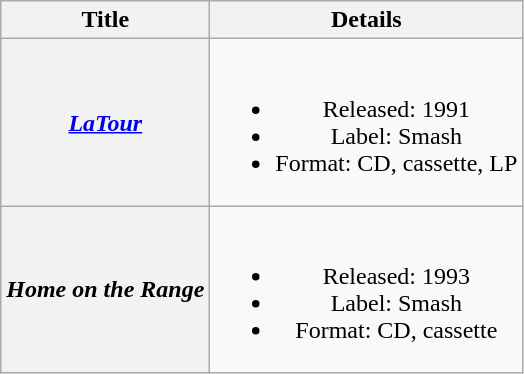<table class="wikitable plainrowheaders" style="text-align:center;" border="1">
<tr>
<th>Title</th>
<th>Details</th>
</tr>
<tr>
<th scope="row"><em><a href='#'>LaTour</a></em></th>
<td><br><ul><li>Released: 1991</li><li>Label: Smash</li><li>Format: CD, cassette, LP</li></ul></td>
</tr>
<tr>
<th scope="row"><em>Home on the Range</em></th>
<td><br><ul><li>Released: 1993</li><li>Label: Smash</li><li>Format: CD, cassette</li></ul></td>
</tr>
</table>
